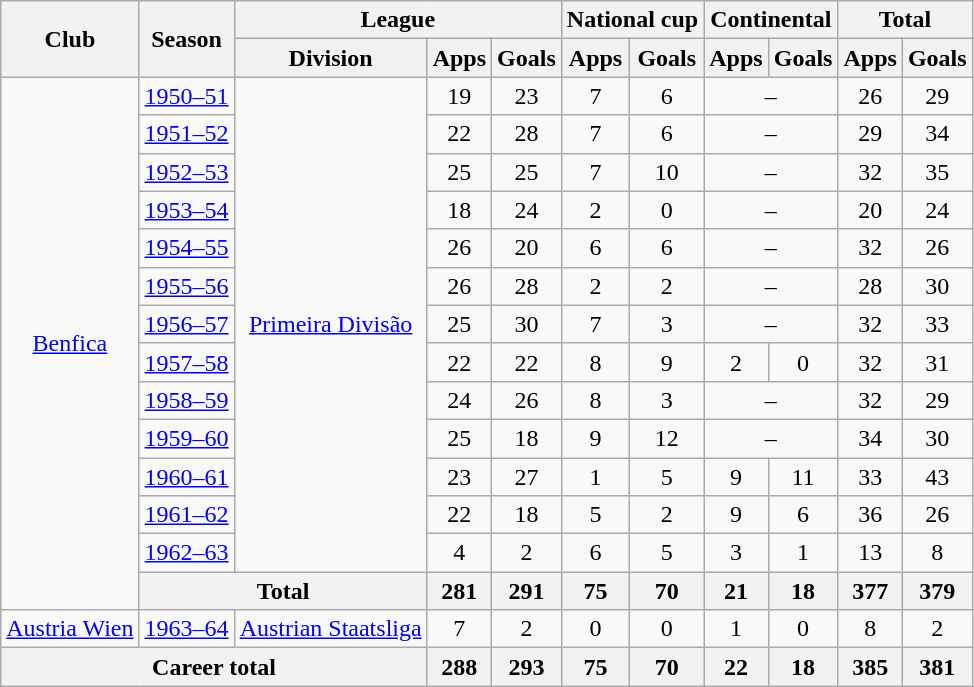<table class="wikitable" style="text-align:center">
<tr>
<th rowspan="2">Club</th>
<th rowspan="2">Season</th>
<th colspan="3">League</th>
<th colspan="2">National cup</th>
<th colspan="2">Continental</th>
<th colspan="2">Total</th>
</tr>
<tr>
<th>Division</th>
<th>Apps</th>
<th>Goals</th>
<th>Apps</th>
<th>Goals</th>
<th>Apps</th>
<th>Goals</th>
<th>Apps</th>
<th>Goals</th>
</tr>
<tr>
<td rowspan="14"><a href='#'>Benfica</a></td>
<td><a href='#'>1950–51</a></td>
<td rowspan="13"><a href='#'>Primeira Divisão</a></td>
<td>19</td>
<td>23</td>
<td>7</td>
<td>6</td>
<td colspan="2">–</td>
<td>26</td>
<td>29</td>
</tr>
<tr>
<td><a href='#'>1951–52</a></td>
<td>22</td>
<td>28</td>
<td>7</td>
<td>6</td>
<td colspan="2">–</td>
<td>29</td>
<td>34</td>
</tr>
<tr>
<td><a href='#'>1952–53</a></td>
<td>25</td>
<td>25</td>
<td>7</td>
<td>10</td>
<td colspan="2">–</td>
<td>32</td>
<td>35</td>
</tr>
<tr>
<td><a href='#'>1953–54</a></td>
<td>18</td>
<td>24</td>
<td>2</td>
<td>0</td>
<td colspan="2">–</td>
<td>20</td>
<td>24</td>
</tr>
<tr>
<td><a href='#'>1954–55</a></td>
<td>26</td>
<td>20</td>
<td>6</td>
<td>6</td>
<td colspan="2">–</td>
<td>32</td>
<td>26</td>
</tr>
<tr>
<td><a href='#'>1955–56</a></td>
<td>26</td>
<td>28</td>
<td>2</td>
<td>2</td>
<td colspan="2">–</td>
<td>28</td>
<td>30</td>
</tr>
<tr>
<td><a href='#'>1956–57</a></td>
<td>25</td>
<td>30</td>
<td>7</td>
<td>3</td>
<td colspan="2">–</td>
<td>32</td>
<td>33</td>
</tr>
<tr>
<td><a href='#'>1957–58</a></td>
<td>22</td>
<td>22</td>
<td>8</td>
<td>9</td>
<td>2</td>
<td>0</td>
<td>32</td>
<td>31</td>
</tr>
<tr>
<td><a href='#'>1958–59</a></td>
<td>24</td>
<td>26</td>
<td>8</td>
<td>3</td>
<td colspan="2">–</td>
<td>32</td>
<td>29</td>
</tr>
<tr>
<td><a href='#'>1959–60</a></td>
<td>25</td>
<td>18</td>
<td>9</td>
<td>12</td>
<td colspan="2">–</td>
<td>34</td>
<td>30</td>
</tr>
<tr>
<td><a href='#'>1960–61</a></td>
<td>23</td>
<td>27</td>
<td>1</td>
<td>5</td>
<td>9</td>
<td>11</td>
<td>33</td>
<td>43</td>
</tr>
<tr>
<td><a href='#'>1961–62</a></td>
<td>22</td>
<td>18</td>
<td>5</td>
<td>2</td>
<td>9</td>
<td>6</td>
<td>36</td>
<td>26</td>
</tr>
<tr>
<td><a href='#'>1962–63</a></td>
<td>4</td>
<td>2</td>
<td>6</td>
<td>5</td>
<td>3</td>
<td>1</td>
<td>13</td>
<td>8</td>
</tr>
<tr>
<th colspan="2">Total</th>
<th>281</th>
<th>291</th>
<th>75</th>
<th>70</th>
<th>21</th>
<th>18</th>
<th>377</th>
<th>379</th>
</tr>
<tr>
<td><a href='#'>Austria Wien</a></td>
<td><a href='#'>1963–64</a></td>
<td><a href='#'>Austrian Staatsliga</a></td>
<td>7</td>
<td>2</td>
<td>0</td>
<td>0</td>
<td>1</td>
<td>0</td>
<td>8</td>
<td>2</td>
</tr>
<tr>
<th colspan="3">Career total</th>
<th>288</th>
<th>293</th>
<th>75</th>
<th>70</th>
<th>22</th>
<th>18</th>
<th>385</th>
<th>381</th>
</tr>
</table>
